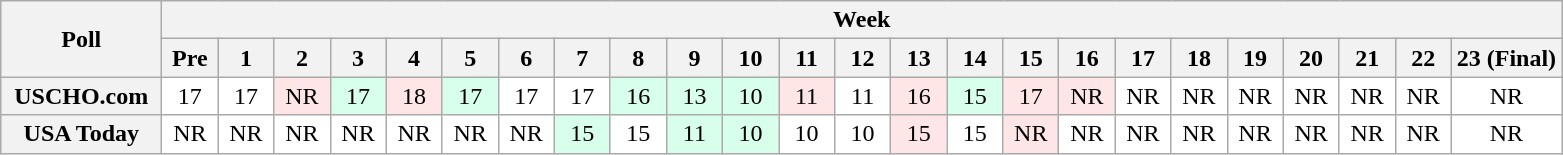<table class="wikitable" style="white-space:nowrap;">
<tr>
<th scope="col" width="100" rowspan="2">Poll</th>
<th colspan="25">Week</th>
</tr>
<tr>
<th scope="col" width="30">Pre</th>
<th scope="col" width="30">1</th>
<th scope="col" width="30">2</th>
<th scope="col" width="30">3</th>
<th scope="col" width="30">4</th>
<th scope="col" width="30">5</th>
<th scope="col" width="30">6</th>
<th scope="col" width="30">7</th>
<th scope="col" width="30">8</th>
<th scope="col" width="30">9</th>
<th scope="col" width="30">10</th>
<th scope="col" width="30">11</th>
<th scope="col" width="30">12</th>
<th scope="col" width="30">13</th>
<th scope="col" width="30">14</th>
<th scope="col" width="30">15</th>
<th scope="col" width="30">16</th>
<th scope="col" width="30">17</th>
<th scope="col" width="30">18</th>
<th scope="col" width="30">19</th>
<th scope="col" width="30">20</th>
<th scope="col" width="30">21</th>
<th scope="col" width="30">22</th>
<th scope="col" width="30">23 (Final)</th>
</tr>
<tr style="text-align:center;">
<th>USCHO.com</th>
<td bgcolor=FFFFFF>17</td>
<td bgcolor=FFFFFF>17</td>
<td bgcolor=FFE6E6>NR</td>
<td bgcolor=D8FFEB>17</td>
<td bgcolor=FFE6E6>18</td>
<td bgcolor=D8FFEB>17</td>
<td bgcolor=FFFFFF>17</td>
<td bgcolor=FFFFFF>17</td>
<td bgcolor=D8FFEB>16</td>
<td bgcolor=D8FFEB>13</td>
<td bgcolor=D8FFEB>10</td>
<td bgcolor=FFE6E6>11</td>
<td bgcolor=FFFFFF>11</td>
<td bgcolor=FFE6E6>16</td>
<td bgcolor=D8FFEB>15</td>
<td bgcolor=FFE6E6>17</td>
<td bgcolor=FFE6E6>NR</td>
<td bgcolor=FFFFFF>NR</td>
<td bgcolor=FFFFFF>NR</td>
<td bgcolor=FFFFFF>NR</td>
<td bgcolor=FFFFFF>NR</td>
<td bgcolor=FFFFFF>NR</td>
<td bgcolor=FFFFFF>NR</td>
<td bgcolor=FFFFFF>NR</td>
</tr>
<tr style="text-align:center;">
<th>USA Today</th>
<td bgcolor=FFFFFF>NR</td>
<td bgcolor=FFFFFF>NR</td>
<td bgcolor=FFFFFF>NR</td>
<td bgcolor=FFFFFF>NR</td>
<td bgcolor=FFFFFF>NR</td>
<td bgcolor=FFFFFF>NR</td>
<td bgcolor=FFFFFF>NR</td>
<td bgcolor=D8FFEB>15</td>
<td bgcolor=FFFFFF>15</td>
<td bgcolor=D8FFEB>11</td>
<td bgcolor=D8FFEB>10</td>
<td bgcolor=FFFFFF>10</td>
<td bgcolor=FFFFFF>10</td>
<td bgcolor=FFE6E6>15</td>
<td bgcolor=FFFFFF>15</td>
<td bgcolor=FFE6E6>NR</td>
<td bgcolor=FFFFFF>NR</td>
<td bgcolor=FFFFFF>NR</td>
<td bgcolor=FFFFFF>NR</td>
<td bgcolor=FFFFFF>NR</td>
<td bgcolor=FFFFFF>NR</td>
<td bgcolor=FFFFFF>NR</td>
<td bgcolor=FFFFFF>NR</td>
<td bgcolor=FFFFFF>NR</td>
</tr>
</table>
